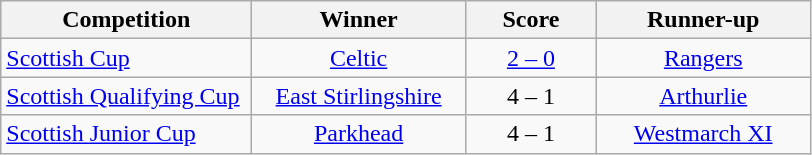<table class="wikitable" style="text-align: center;">
<tr>
<th width=160>Competition</th>
<th width=135>Winner</th>
<th width=80>Score</th>
<th width=135>Runner-up</th>
</tr>
<tr>
<td align=left><a href='#'>Scottish Cup</a></td>
<td><a href='#'>Celtic</a></td>
<td><a href='#'>2 – 0</a></td>
<td><a href='#'>Rangers</a></td>
</tr>
<tr>
<td align=left><a href='#'>Scottish Qualifying Cup</a></td>
<td><a href='#'>East Stirlingshire</a></td>
<td>4 – 1</td>
<td><a href='#'>Arthurlie</a></td>
</tr>
<tr>
<td align=left><a href='#'>Scottish Junior Cup</a></td>
<td><a href='#'>Parkhead</a></td>
<td>4 – 1</td>
<td><a href='#'>Westmarch XI</a></td>
</tr>
</table>
